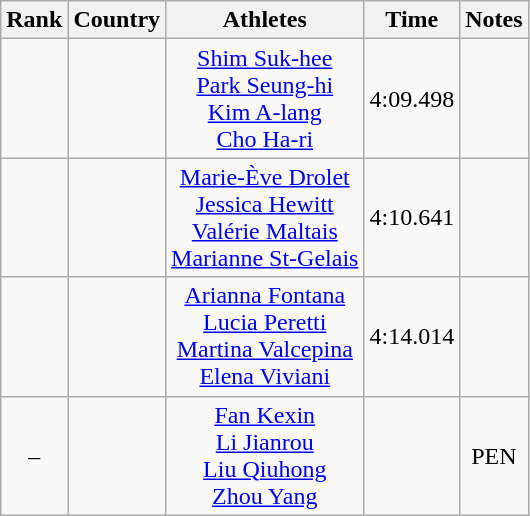<table class="wikitable sortable" style="text-align:center">
<tr>
<th>Rank</th>
<th>Country</th>
<th>Athletes</th>
<th>Time</th>
<th>Notes</th>
</tr>
<tr>
<td></td>
<td align=left></td>
<td><a href='#'>Shim Suk-hee</a> <br> <a href='#'>Park Seung-hi</a> <br> <a href='#'>Kim A-lang</a> <br> <a href='#'>Cho Ha-ri</a></td>
<td align=left>4:09.498</td>
<td></td>
</tr>
<tr>
<td></td>
<td align=left></td>
<td><a href='#'>Marie-Ève Drolet</a> <br> <a href='#'>Jessica Hewitt</a> <br> <a href='#'>Valérie Maltais</a> <br> <a href='#'>Marianne St-Gelais</a></td>
<td align=left>4:10.641</td>
<td></td>
</tr>
<tr>
<td></td>
<td align=left></td>
<td><a href='#'>Arianna Fontana</a> <br> <a href='#'>Lucia Peretti</a> <br> <a href='#'>Martina Valcepina</a> <br> <a href='#'>Elena Viviani</a></td>
<td align=left>4:14.014</td>
<td></td>
</tr>
<tr>
<td>–</td>
<td align=left></td>
<td><a href='#'>Fan Kexin</a> <br> <a href='#'>Li Jianrou</a> <br> <a href='#'>Liu Qiuhong</a> <br> <a href='#'>Zhou Yang</a></td>
<td></td>
<td>PEN</td>
</tr>
</table>
